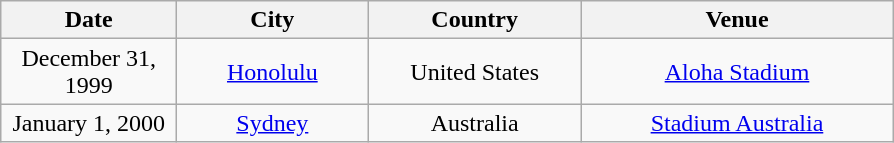<table class="wikitable" style="text-align:center;">
<tr>
<th width="110">Date</th>
<th width="120">City</th>
<th width="135">Country</th>
<th width="200">Venue</th>
</tr>
<tr>
<td>December 31, 1999</td>
<td rowspan="1"><a href='#'>Honolulu</a></td>
<td rowspan="1">United States</td>
<td rowspan="1"><a href='#'>Aloha Stadium</a></td>
</tr>
<tr>
<td>January 1, 2000</td>
<td rowspan="1"><a href='#'>Sydney</a></td>
<td rowspan="1">Australia</td>
<td rowspan="1"><a href='#'>Stadium Australia</a></td>
</tr>
</table>
